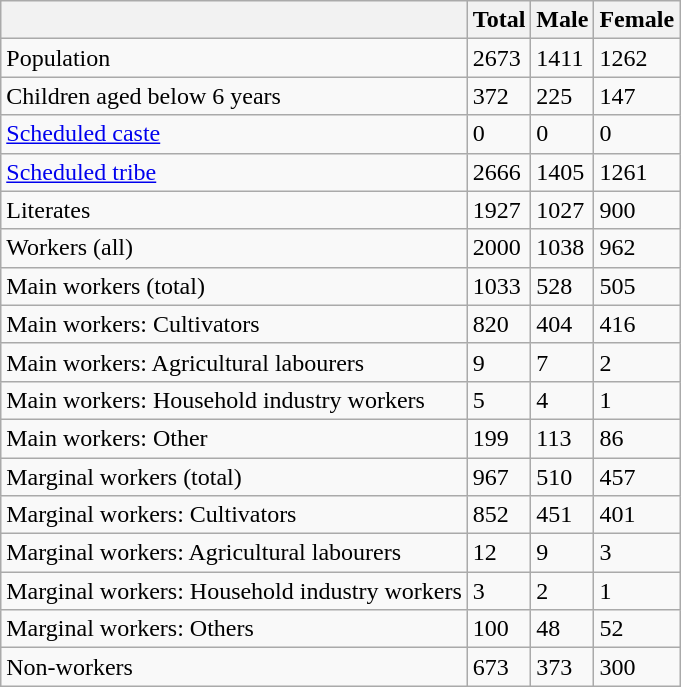<table class="wikitable sortable">
<tr>
<th></th>
<th>Total</th>
<th>Male</th>
<th>Female</th>
</tr>
<tr>
<td>Population</td>
<td>2673</td>
<td>1411</td>
<td>1262</td>
</tr>
<tr>
<td>Children aged below 6 years</td>
<td>372</td>
<td>225</td>
<td>147</td>
</tr>
<tr>
<td><a href='#'>Scheduled caste</a></td>
<td>0</td>
<td>0</td>
<td>0</td>
</tr>
<tr>
<td><a href='#'>Scheduled tribe</a></td>
<td>2666</td>
<td>1405</td>
<td>1261</td>
</tr>
<tr>
<td>Literates</td>
<td>1927</td>
<td>1027</td>
<td>900</td>
</tr>
<tr>
<td>Workers (all)</td>
<td>2000</td>
<td>1038</td>
<td>962</td>
</tr>
<tr>
<td>Main workers (total)</td>
<td>1033</td>
<td>528</td>
<td>505</td>
</tr>
<tr>
<td>Main workers: Cultivators</td>
<td>820</td>
<td>404</td>
<td>416</td>
</tr>
<tr>
<td>Main workers: Agricultural labourers</td>
<td>9</td>
<td>7</td>
<td>2</td>
</tr>
<tr>
<td>Main workers: Household industry workers</td>
<td>5</td>
<td>4</td>
<td>1</td>
</tr>
<tr>
<td>Main workers: Other</td>
<td>199</td>
<td>113</td>
<td>86</td>
</tr>
<tr>
<td>Marginal workers (total)</td>
<td>967</td>
<td>510</td>
<td>457</td>
</tr>
<tr>
<td>Marginal workers: Cultivators</td>
<td>852</td>
<td>451</td>
<td>401</td>
</tr>
<tr>
<td>Marginal workers: Agricultural labourers</td>
<td>12</td>
<td>9</td>
<td>3</td>
</tr>
<tr>
<td>Marginal workers: Household industry workers</td>
<td>3</td>
<td>2</td>
<td>1</td>
</tr>
<tr>
<td>Marginal workers: Others</td>
<td>100</td>
<td>48</td>
<td>52</td>
</tr>
<tr>
<td>Non-workers</td>
<td>673</td>
<td>373</td>
<td>300</td>
</tr>
</table>
